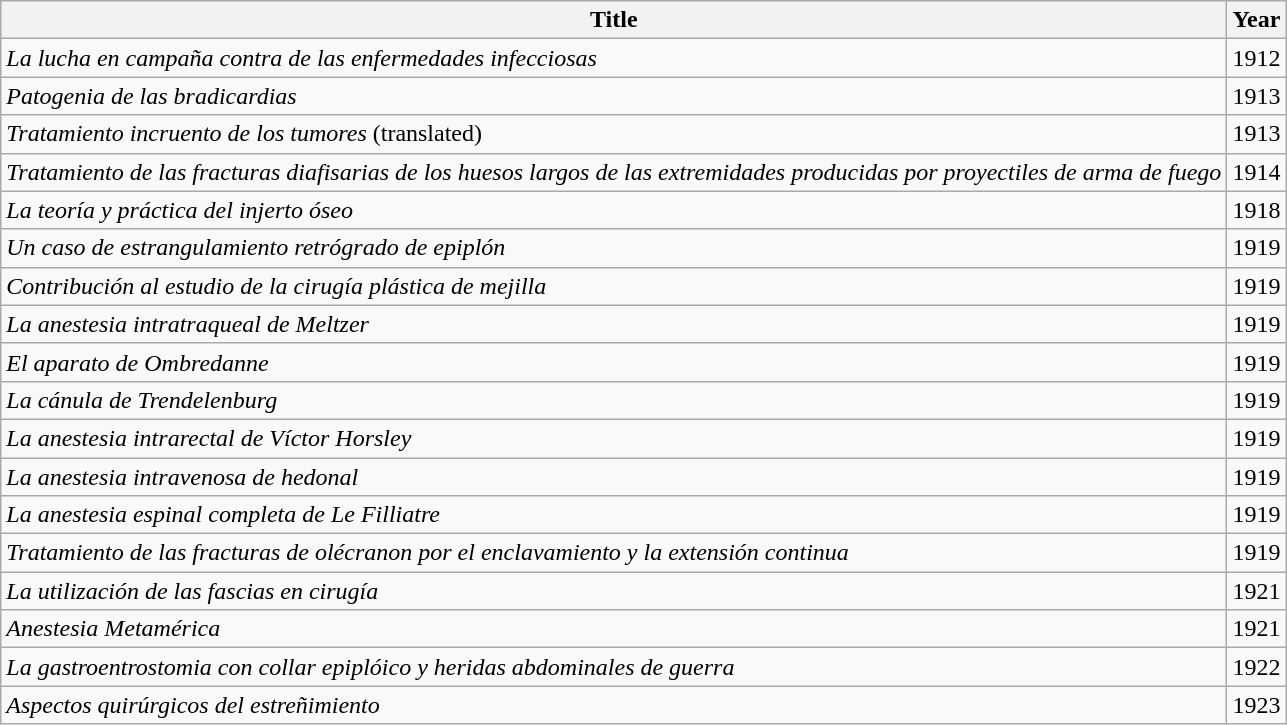<table class="wikitable">
<tr>
<th>Title</th>
<th>Year</th>
</tr>
<tr>
<td><em>La lucha en campaña contra de las enfermedades infecciosas</em></td>
<td>1912</td>
</tr>
<tr>
<td><em>Patogenia de las bradicardias</em></td>
<td>1913</td>
</tr>
<tr>
<td><em>Tratamiento incruento de los tumores</em> (translated)</td>
<td>1913</td>
</tr>
<tr>
<td><em>Tratamiento de las fracturas diafisarias de los huesos largos de las extremidades producidas por proyectiles de arma de fuego</em></td>
<td>1914</td>
</tr>
<tr>
<td><em>La teoría y práctica del injerto óseo</em></td>
<td>1918</td>
</tr>
<tr>
<td><em>Un caso de estrangulamiento retrógrado de epiplón</em></td>
<td>1919</td>
</tr>
<tr>
<td><em>Contribución al estudio de la cirugía plástica de mejilla</em></td>
<td>1919</td>
</tr>
<tr>
<td><em>La anestesia intratraqueal de Meltzer</em></td>
<td>1919</td>
</tr>
<tr>
<td><em>El aparato de Ombredanne</em></td>
<td>1919</td>
</tr>
<tr>
<td><em>La cánula de Trendelenburg</em></td>
<td>1919</td>
</tr>
<tr>
<td><em>La anestesia intrarectal de Víctor Horsley</em></td>
<td>1919</td>
</tr>
<tr>
<td><em>La anestesia intravenosa de hedonal</em></td>
<td>1919</td>
</tr>
<tr>
<td><em>La anestesia espinal completa de Le Filliatre</em></td>
<td>1919</td>
</tr>
<tr>
<td><em>Tratamiento de las fracturas de olécranon por el enclavamiento y la extensión continua</em></td>
<td>1919</td>
</tr>
<tr>
<td><em>La utilización de las fascias en cirugía</em></td>
<td>1921</td>
</tr>
<tr>
<td><em>Anestesia Metamérica</em></td>
<td>1921</td>
</tr>
<tr>
<td><em>La gastroentrostomia con collar epiplóico y heridas abdominales de guerra</em></td>
<td>1922</td>
</tr>
<tr>
<td><em>Aspectos quirúrgicos del estreñimiento</em></td>
<td>1923</td>
</tr>
</table>
